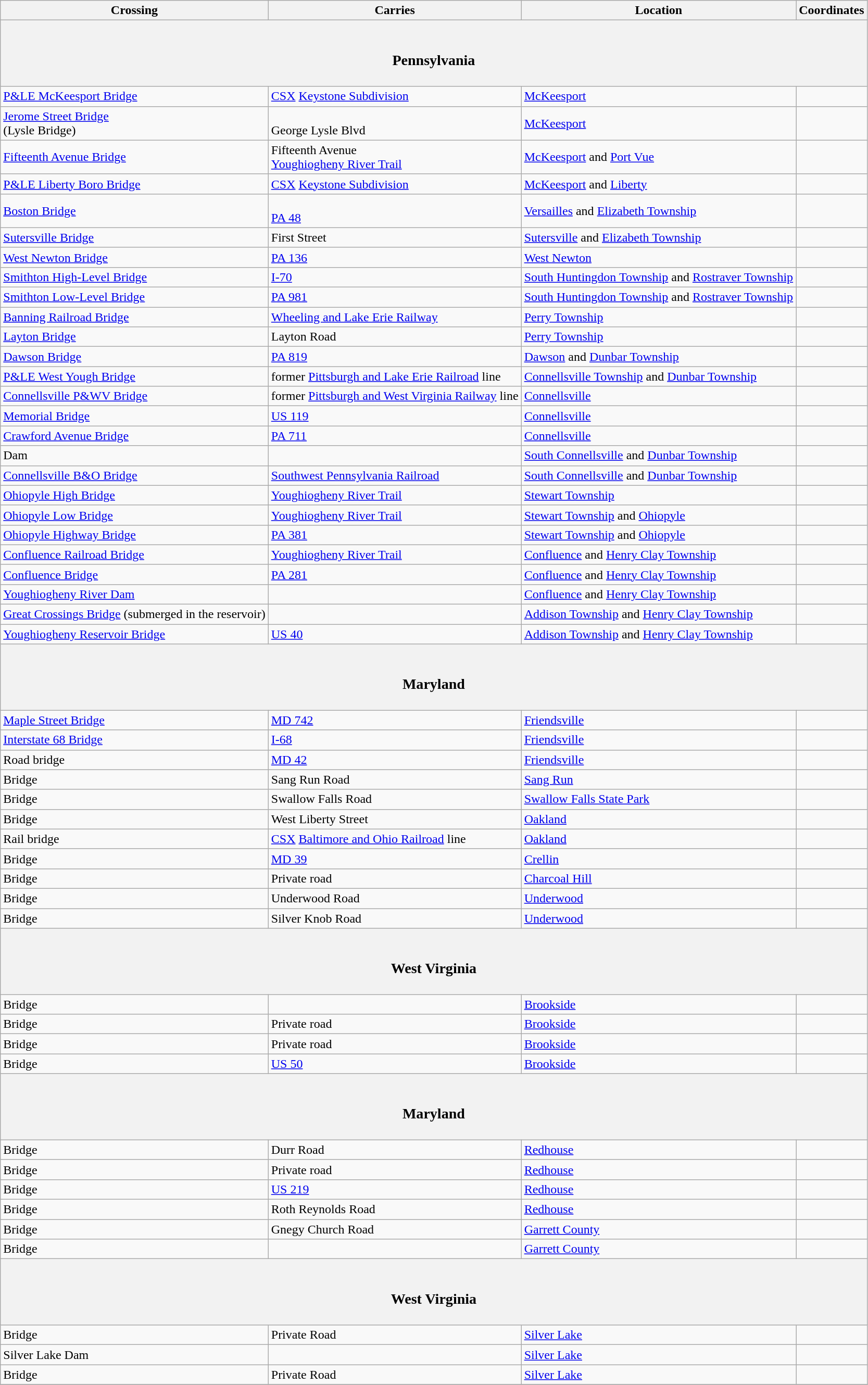<table class=wikitable>
<tr>
<th>Crossing</th>
<th>Carries</th>
<th>Location</th>
<th>Coordinates</th>
</tr>
<tr>
<th colspan=4><br><h3>Pennsylvania</h3></th>
</tr>
<tr>
<td><a href='#'>P&LE McKeesport Bridge</a></td>
<td><a href='#'>CSX</a> <a href='#'>Keystone Subdivision</a></td>
<td><a href='#'>McKeesport</a></td>
<td></td>
</tr>
<tr>
<td><a href='#'>Jerome Street Bridge</a><br>(Lysle Bridge)</td>
<td><br>George Lysle Blvd</td>
<td><a href='#'>McKeesport</a></td>
<td></td>
</tr>
<tr>
<td><a href='#'>Fifteenth Avenue Bridge</a></td>
<td>Fifteenth Avenue<br><a href='#'>Youghiogheny River Trail</a></td>
<td><a href='#'>McKeesport</a> and <a href='#'>Port Vue</a></td>
<td></td>
</tr>
<tr>
<td><a href='#'>P&LE Liberty Boro Bridge</a></td>
<td><a href='#'>CSX</a> <a href='#'>Keystone Subdivision</a></td>
<td><a href='#'>McKeesport</a> and <a href='#'>Liberty</a></td>
<td></td>
</tr>
<tr>
<td><a href='#'>Boston Bridge</a></td>
<td><br> <a href='#'>PA 48</a></td>
<td><a href='#'>Versailles</a> and <a href='#'>Elizabeth Township</a></td>
<td></td>
</tr>
<tr>
<td><a href='#'>Sutersville Bridge</a></td>
<td>First Street</td>
<td><a href='#'>Sutersville</a> and <a href='#'>Elizabeth Township</a></td>
<td></td>
</tr>
<tr>
<td><a href='#'>West Newton Bridge</a></td>
<td> <a href='#'>PA 136</a></td>
<td><a href='#'>West Newton</a></td>
<td></td>
</tr>
<tr>
<td><a href='#'>Smithton High-Level Bridge</a></td>
<td> <a href='#'>I-70</a></td>
<td><a href='#'>South Huntingdon Township</a> and <a href='#'>Rostraver Township</a></td>
<td></td>
</tr>
<tr>
<td><a href='#'>Smithton Low-Level Bridge</a></td>
<td> <a href='#'>PA 981</a></td>
<td><a href='#'>South Huntingdon Township</a> and <a href='#'>Rostraver Township</a></td>
<td></td>
</tr>
<tr>
<td><a href='#'>Banning Railroad Bridge</a></td>
<td><a href='#'>Wheeling and Lake Erie Railway</a></td>
<td><a href='#'>Perry Township</a></td>
<td></td>
</tr>
<tr>
<td><a href='#'>Layton Bridge</a></td>
<td>Layton Road</td>
<td><a href='#'>Perry Township</a></td>
<td></td>
</tr>
<tr>
<td><a href='#'>Dawson Bridge</a></td>
<td> <a href='#'>PA 819</a></td>
<td><a href='#'>Dawson</a> and <a href='#'>Dunbar Township</a></td>
<td></td>
</tr>
<tr>
<td><a href='#'>P&LE West Yough Bridge</a></td>
<td>former <a href='#'>Pittsburgh and Lake Erie Railroad</a> line</td>
<td><a href='#'>Connellsville Township</a> and <a href='#'>Dunbar Township</a></td>
<td></td>
</tr>
<tr>
<td><a href='#'>Connellsville P&WV Bridge</a></td>
<td>former <a href='#'>Pittsburgh and West Virginia Railway</a> line</td>
<td><a href='#'>Connellsville</a></td>
<td></td>
</tr>
<tr>
<td><a href='#'>Memorial Bridge</a></td>
<td> <a href='#'>US 119</a></td>
<td><a href='#'>Connellsville</a></td>
<td></td>
</tr>
<tr>
<td><a href='#'>Crawford Avenue Bridge</a></td>
<td> <a href='#'>PA 711</a></td>
<td><a href='#'>Connellsville</a></td>
<td></td>
</tr>
<tr>
<td>Dam</td>
<td></td>
<td><a href='#'>South Connellsville</a> and <a href='#'>Dunbar Township</a></td>
<td></td>
</tr>
<tr>
<td><a href='#'>Connellsville B&O Bridge</a></td>
<td><a href='#'>Southwest Pennsylvania Railroad</a></td>
<td><a href='#'>South Connellsville</a> and <a href='#'>Dunbar Township</a></td>
<td></td>
</tr>
<tr>
<td><a href='#'>Ohiopyle High Bridge</a></td>
<td><a href='#'>Youghiogheny River Trail</a></td>
<td><a href='#'>Stewart Township</a></td>
<td></td>
</tr>
<tr>
<td><a href='#'>Ohiopyle Low Bridge</a></td>
<td><a href='#'>Youghiogheny River Trail</a></td>
<td><a href='#'>Stewart Township</a> and <a href='#'>Ohiopyle</a></td>
<td></td>
</tr>
<tr>
<td><a href='#'>Ohiopyle Highway Bridge</a></td>
<td> <a href='#'>PA 381</a></td>
<td><a href='#'>Stewart Township</a> and <a href='#'>Ohiopyle</a></td>
<td></td>
</tr>
<tr>
<td><a href='#'>Confluence Railroad Bridge</a></td>
<td><a href='#'>Youghiogheny River Trail</a></td>
<td><a href='#'>Confluence</a> and <a href='#'>Henry Clay Township</a></td>
<td></td>
</tr>
<tr>
<td><a href='#'>Confluence Bridge</a></td>
<td> <a href='#'>PA 281</a></td>
<td><a href='#'>Confluence</a> and <a href='#'>Henry Clay Township</a></td>
<td></td>
</tr>
<tr>
<td><a href='#'>Youghiogheny River Dam</a></td>
<td></td>
<td><a href='#'>Confluence</a> and <a href='#'>Henry Clay Township</a></td>
<td></td>
</tr>
<tr>
<td><a href='#'>Great Crossings Bridge</a> (submerged in the reservoir)</td>
<td></td>
<td><a href='#'>Addison Township</a> and <a href='#'>Henry Clay Township</a></td>
<td></td>
</tr>
<tr>
<td><a href='#'>Youghiogheny Reservoir Bridge</a></td>
<td> <a href='#'>US 40</a></td>
<td><a href='#'>Addison Township</a> and <a href='#'>Henry Clay Township</a></td>
<td></td>
</tr>
<tr>
<th colspan=4><br><h3>Maryland</h3></th>
</tr>
<tr>
<td><a href='#'>Maple Street Bridge</a></td>
<td> <a href='#'>MD 742</a></td>
<td><a href='#'>Friendsville</a></td>
<td></td>
</tr>
<tr>
<td><a href='#'>Interstate 68 Bridge</a></td>
<td> <a href='#'>I-68</a></td>
<td><a href='#'>Friendsville</a></td>
<td></td>
</tr>
<tr>
<td>Road bridge</td>
<td> <a href='#'>MD 42</a></td>
<td><a href='#'>Friendsville</a></td>
<td></td>
</tr>
<tr>
<td>Bridge</td>
<td>Sang Run Road</td>
<td><a href='#'>Sang Run</a></td>
<td></td>
</tr>
<tr>
<td>Bridge</td>
<td>Swallow Falls Road</td>
<td><a href='#'>Swallow Falls State Park</a></td>
<td></td>
</tr>
<tr>
<td>Bridge</td>
<td>West Liberty Street</td>
<td><a href='#'>Oakland</a></td>
<td></td>
</tr>
<tr>
<td>Rail bridge</td>
<td><a href='#'>CSX</a> <a href='#'>Baltimore and Ohio Railroad</a> line</td>
<td><a href='#'>Oakland</a></td>
<td></td>
</tr>
<tr>
<td>Bridge</td>
<td> <a href='#'>MD 39</a></td>
<td><a href='#'>Crellin</a></td>
<td></td>
</tr>
<tr>
<td>Bridge</td>
<td>Private road</td>
<td><a href='#'>Charcoal Hill</a></td>
<td></td>
</tr>
<tr>
<td>Bridge</td>
<td>Underwood Road</td>
<td><a href='#'>Underwood</a></td>
<td></td>
</tr>
<tr>
<td>Bridge</td>
<td>Silver Knob Road</td>
<td><a href='#'>Underwood</a></td>
<td></td>
</tr>
<tr>
<th colspan=4><br><h3>West Virginia</h3></th>
</tr>
<tr>
<td>Bridge</td>
<td></td>
<td><a href='#'>Brookside</a></td>
<td></td>
</tr>
<tr>
<td>Bridge</td>
<td>Private road</td>
<td><a href='#'>Brookside</a></td>
<td></td>
</tr>
<tr>
<td>Bridge</td>
<td>Private road</td>
<td><a href='#'>Brookside</a></td>
<td></td>
</tr>
<tr>
<td>Bridge</td>
<td> <a href='#'>US 50</a></td>
<td><a href='#'>Brookside</a></td>
<td></td>
</tr>
<tr>
<th colspan=4><br><h3>Maryland</h3></th>
</tr>
<tr>
<td>Bridge</td>
<td>Durr Road</td>
<td><a href='#'>Redhouse</a></td>
<td></td>
</tr>
<tr>
<td>Bridge</td>
<td>Private road</td>
<td><a href='#'>Redhouse</a></td>
<td></td>
</tr>
<tr>
<td>Bridge</td>
<td> <a href='#'>US 219</a></td>
<td><a href='#'>Redhouse</a></td>
<td></td>
</tr>
<tr>
<td>Bridge</td>
<td>Roth Reynolds Road</td>
<td><a href='#'>Redhouse</a></td>
<td></td>
</tr>
<tr>
<td>Bridge</td>
<td>Gnegy Church Road</td>
<td><a href='#'>Garrett County</a></td>
<td></td>
</tr>
<tr>
<td>Bridge</td>
<td></td>
<td><a href='#'>Garrett County</a></td>
<td></td>
</tr>
<tr>
<th colspan=4><br><h3>West Virginia</h3></th>
</tr>
<tr>
<td>Bridge</td>
<td>Private Road</td>
<td><a href='#'>Silver Lake</a></td>
<td></td>
</tr>
<tr>
<td>Silver Lake Dam</td>
<td></td>
<td><a href='#'>Silver Lake</a></td>
<td></td>
</tr>
<tr>
<td>Bridge</td>
<td>Private Road</td>
<td><a href='#'>Silver Lake</a></td>
<td></td>
</tr>
<tr>
</tr>
</table>
